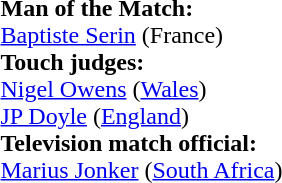<table style="width:100%">
<tr>
<td><br><strong>Man of the Match:</strong>
<br><a href='#'>Baptiste Serin</a> (France)<br><strong>Touch judges:</strong>
<br><a href='#'>Nigel Owens</a> (<a href='#'>Wales</a>)
<br><a href='#'>JP Doyle</a> (<a href='#'>England</a>)
<br><strong>Television match official:</strong>
<br><a href='#'>Marius Jonker</a> (<a href='#'>South Africa</a>)</td>
</tr>
</table>
